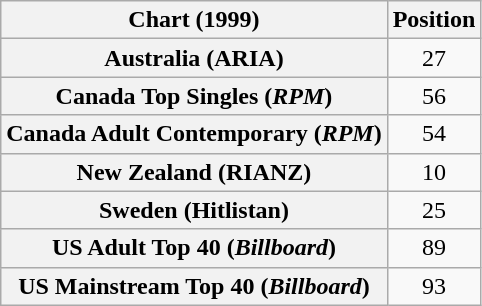<table class="wikitable sortable plainrowheaders" style="text-align:center">
<tr>
<th>Chart (1999)</th>
<th>Position</th>
</tr>
<tr>
<th scope="row">Australia (ARIA)</th>
<td>27</td>
</tr>
<tr>
<th scope="row">Canada Top Singles (<em>RPM</em>)</th>
<td>56</td>
</tr>
<tr>
<th scope="row">Canada Adult Contemporary (<em>RPM</em>)</th>
<td>54</td>
</tr>
<tr>
<th scope="row">New Zealand (RIANZ)</th>
<td>10</td>
</tr>
<tr>
<th scope="row">Sweden (Hitlistan)</th>
<td>25</td>
</tr>
<tr>
<th scope="row">US Adult Top 40 (<em>Billboard</em>)</th>
<td>89</td>
</tr>
<tr>
<th scope="row">US Mainstream Top 40 (<em>Billboard</em>)</th>
<td>93</td>
</tr>
</table>
